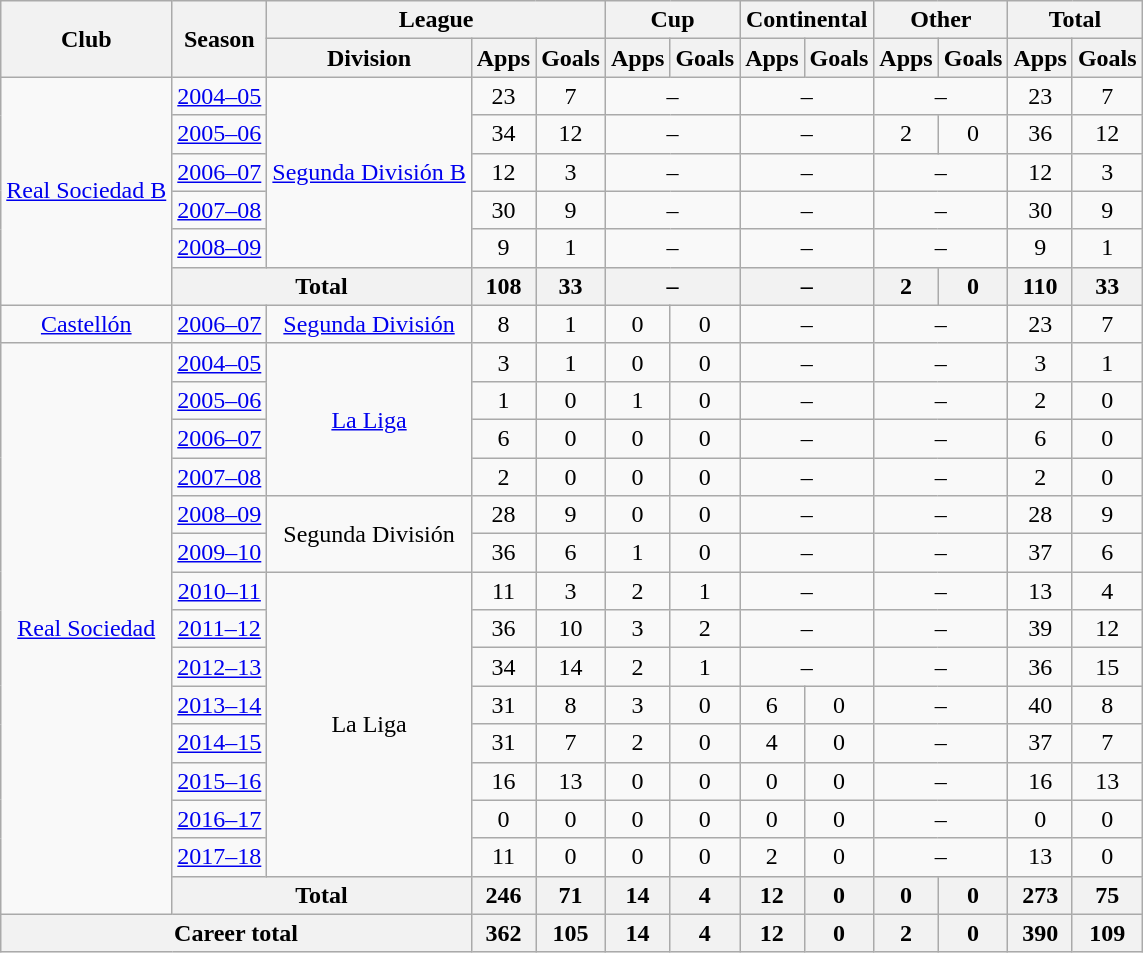<table class="wikitable" style="text-align: center">
<tr>
<th rowspan="2">Club</th>
<th rowspan="2">Season</th>
<th colspan="3">League</th>
<th colspan="2">Cup</th>
<th colspan="2">Continental</th>
<th colspan="2">Other</th>
<th colspan="2">Total</th>
</tr>
<tr>
<th>Division</th>
<th>Apps</th>
<th>Goals</th>
<th>Apps</th>
<th>Goals</th>
<th>Apps</th>
<th>Goals</th>
<th>Apps</th>
<th>Goals</th>
<th>Apps</th>
<th>Goals</th>
</tr>
<tr>
<td rowspan="6"><a href='#'>Real Sociedad B</a></td>
<td><a href='#'>2004–05</a></td>
<td rowspan="5"><a href='#'>Segunda División B</a></td>
<td>23</td>
<td>7</td>
<td colspan="2">–</td>
<td colspan="2">–</td>
<td colspan="2">–</td>
<td>23</td>
<td>7</td>
</tr>
<tr>
<td><a href='#'>2005–06</a></td>
<td>34</td>
<td>12</td>
<td colspan="2">–</td>
<td colspan="2">–</td>
<td>2</td>
<td>0</td>
<td>36</td>
<td>12</td>
</tr>
<tr>
<td><a href='#'>2006–07</a></td>
<td>12</td>
<td>3</td>
<td colspan="2">–</td>
<td colspan="2">–</td>
<td colspan="2">–</td>
<td>12</td>
<td>3</td>
</tr>
<tr>
<td><a href='#'>2007–08</a></td>
<td>30</td>
<td>9</td>
<td colspan="2">–</td>
<td colspan="2">–</td>
<td colspan="2">–</td>
<td>30</td>
<td>9</td>
</tr>
<tr>
<td><a href='#'>2008–09</a></td>
<td>9</td>
<td>1</td>
<td colspan="2">–</td>
<td colspan="2">–</td>
<td colspan="2">–</td>
<td>9</td>
<td>1</td>
</tr>
<tr>
<th colspan="2">Total</th>
<th>108</th>
<th>33</th>
<th colspan="2">–</th>
<th colspan="2">–</th>
<th>2</th>
<th>0</th>
<th>110</th>
<th>33</th>
</tr>
<tr>
<td><a href='#'>Castellón</a></td>
<td><a href='#'>2006–07</a></td>
<td><a href='#'>Segunda División</a></td>
<td>8</td>
<td>1</td>
<td>0</td>
<td>0</td>
<td colspan="2">–</td>
<td colspan="2">–</td>
<td>23</td>
<td>7</td>
</tr>
<tr>
<td rowspan="15"><a href='#'>Real Sociedad</a></td>
<td><a href='#'>2004–05</a></td>
<td rowspan="4"><a href='#'>La Liga</a></td>
<td>3</td>
<td>1</td>
<td>0</td>
<td>0</td>
<td colspan="2">–</td>
<td colspan="2">–</td>
<td>3</td>
<td>1</td>
</tr>
<tr>
<td><a href='#'>2005–06</a></td>
<td>1</td>
<td>0</td>
<td>1</td>
<td>0</td>
<td colspan="2">–</td>
<td colspan="2">–</td>
<td>2</td>
<td>0</td>
</tr>
<tr>
<td><a href='#'>2006–07</a></td>
<td>6</td>
<td>0</td>
<td>0</td>
<td>0</td>
<td colspan="2">–</td>
<td colspan="2">–</td>
<td>6</td>
<td>0</td>
</tr>
<tr>
<td><a href='#'>2007–08</a></td>
<td>2</td>
<td>0</td>
<td>0</td>
<td>0</td>
<td colspan="2">–</td>
<td colspan="2">–</td>
<td>2</td>
<td>0</td>
</tr>
<tr>
<td><a href='#'>2008–09</a></td>
<td rowspan="2">Segunda División</td>
<td>28</td>
<td>9</td>
<td>0</td>
<td>0</td>
<td colspan="2">–</td>
<td colspan="2">–</td>
<td>28</td>
<td>9</td>
</tr>
<tr>
<td><a href='#'>2009–10</a></td>
<td>36</td>
<td>6</td>
<td>1</td>
<td>0</td>
<td colspan="2">–</td>
<td colspan="2">–</td>
<td>37</td>
<td>6</td>
</tr>
<tr>
<td><a href='#'>2010–11</a></td>
<td rowspan="8">La Liga</td>
<td>11</td>
<td>3</td>
<td>2</td>
<td>1</td>
<td colspan="2">–</td>
<td colspan="2">–</td>
<td>13</td>
<td>4</td>
</tr>
<tr>
<td><a href='#'>2011–12</a></td>
<td>36</td>
<td>10</td>
<td>3</td>
<td>2</td>
<td colspan="2">–</td>
<td colspan="2">–</td>
<td>39</td>
<td>12</td>
</tr>
<tr>
<td><a href='#'>2012–13</a></td>
<td>34</td>
<td>14</td>
<td>2</td>
<td>1</td>
<td colspan="2">–</td>
<td colspan="2">–</td>
<td>36</td>
<td>15</td>
</tr>
<tr>
<td><a href='#'>2013–14</a></td>
<td>31</td>
<td>8</td>
<td>3</td>
<td>0</td>
<td>6</td>
<td>0</td>
<td colspan="2">–</td>
<td>40</td>
<td>8</td>
</tr>
<tr>
<td><a href='#'>2014–15</a></td>
<td>31</td>
<td>7</td>
<td>2</td>
<td>0</td>
<td>4</td>
<td>0</td>
<td colspan="2">–</td>
<td>37</td>
<td>7</td>
</tr>
<tr>
<td><a href='#'>2015–16</a></td>
<td>16</td>
<td>13</td>
<td>0</td>
<td>0</td>
<td>0</td>
<td>0</td>
<td colspan="2">–</td>
<td>16</td>
<td>13</td>
</tr>
<tr>
<td><a href='#'>2016–17</a></td>
<td>0</td>
<td>0</td>
<td>0</td>
<td>0</td>
<td>0</td>
<td>0</td>
<td colspan="2">–</td>
<td>0</td>
<td>0</td>
</tr>
<tr>
<td><a href='#'>2017–18</a></td>
<td>11</td>
<td>0</td>
<td>0</td>
<td>0</td>
<td>2</td>
<td>0</td>
<td colspan="2">–</td>
<td>13</td>
<td>0</td>
</tr>
<tr>
<th colspan="2">Total</th>
<th>246</th>
<th>71</th>
<th>14</th>
<th>4</th>
<th>12</th>
<th>0</th>
<th>0</th>
<th>0</th>
<th>273</th>
<th>75</th>
</tr>
<tr>
<th colspan="3">Career total</th>
<th>362</th>
<th>105</th>
<th>14</th>
<th>4</th>
<th>12</th>
<th>0</th>
<th>2</th>
<th>0</th>
<th>390</th>
<th>109</th>
</tr>
</table>
